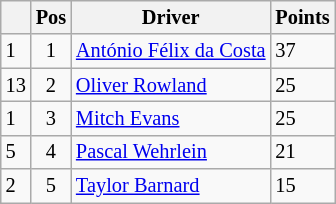<table class="wikitable" style="font-size: 85%;">
<tr>
<th></th>
<th>Pos</th>
<th>Driver</th>
<th>Points</th>
</tr>
<tr>
<td align="left"> 1</td>
<td align="center">1</td>
<td> <a href='#'>António Félix da Costa</a></td>
<td align="left">37</td>
</tr>
<tr>
<td align="left"> 13</td>
<td align="center">2</td>
<td> <a href='#'>Oliver Rowland</a></td>
<td align="left">25</td>
</tr>
<tr>
<td align="left"> 1</td>
<td align="center">3</td>
<td> <a href='#'>Mitch Evans</a></td>
<td align="left">25</td>
</tr>
<tr>
<td align="left"> 5</td>
<td align="center">4</td>
<td> <a href='#'>Pascal Wehrlein</a></td>
<td align="left">21</td>
</tr>
<tr>
<td align="left"> 2</td>
<td align="center">5</td>
<td> <a href='#'>Taylor Barnard</a></td>
<td align="left">15</td>
</tr>
</table>
